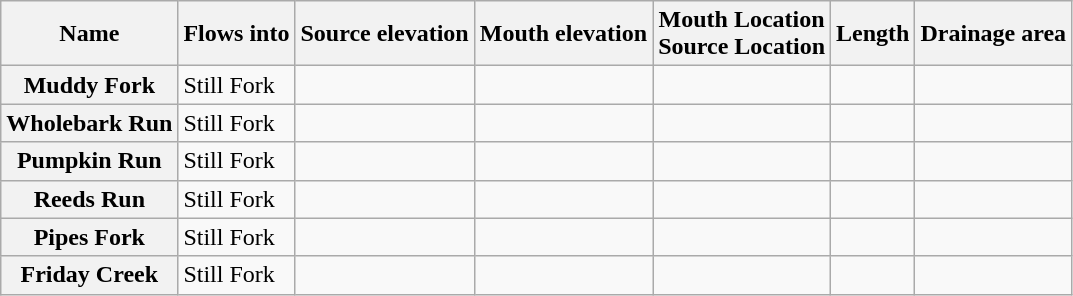<table class="wikitable">
<tr>
<th>Name</th>
<th>Flows into</th>
<th>Source elevation </th>
<th>Mouth elevation</th>
<th>Mouth Location<br>Source Location</th>
<th>Length</th>
<th>Drainage area</th>
</tr>
<tr ->
<th>Muddy Fork</th>
<td>Still Fork</td>
<td></td>
<td></td>
<td><small><br></small></td>
<td></td>
<td></td>
</tr>
<tr ->
<th>Wholebark Run</th>
<td>Still Fork</td>
<td></td>
<td></td>
<td><small><br></small></td>
<td></td>
<td></td>
</tr>
<tr ->
<th>Pumpkin Run</th>
<td>Still Fork</td>
<td></td>
<td></td>
<td><small><br></small></td>
<td></td>
<td></td>
</tr>
<tr ->
<th>Reeds Run</th>
<td>Still Fork</td>
<td></td>
<td></td>
<td><small><br></small></td>
<td></td>
<td></td>
</tr>
<tr ->
<th>Pipes Fork</th>
<td>Still Fork</td>
<td></td>
<td></td>
<td><small><br></small></td>
<td></td>
<td></td>
</tr>
<tr ->
<th>Friday Creek</th>
<td>Still Fork</td>
<td></td>
<td></td>
<td><small><br></small></td>
<td></td>
<td></td>
</tr>
</table>
